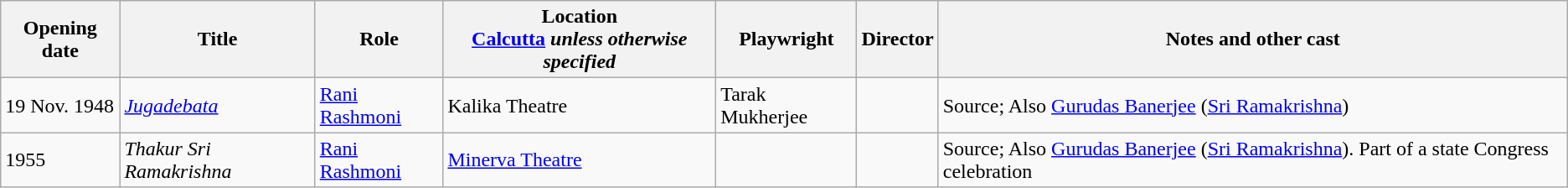<table class="wikitable">
<tr ">
<th>Opening date</th>
<th>Title</th>
<th>Role</th>
<th>Location<br><a href='#'>Calcutta</a> <em>unless otherwise specified</em></th>
<th>Playwright</th>
<th>Director</th>
<th>Notes and other cast</th>
</tr>
<tr>
<td>19 Nov. 1948</td>
<td><em><a href='#'>Jugadebata</a></em></td>
<td><a href='#'>Rani Rashmoni</a></td>
<td>Kalika Theatre</td>
<td>Tarak Mukherjee</td>
<td></td>
<td>Source; Also <a href='#'>Gurudas Banerjee</a> (<a href='#'>Sri Ramakrishna</a>)</td>
</tr>
<tr>
<td>1955</td>
<td><em>Thakur Sri Ramakrishna</em></td>
<td><a href='#'>Rani Rashmoni</a></td>
<td><a href='#'>Minerva Theatre</a></td>
<td></td>
<td></td>
<td>Source; Also <a href='#'>Gurudas Banerjee</a> (<a href='#'>Sri Ramakrishna</a>). Part of a state Congress celebration</td>
</tr>
</table>
